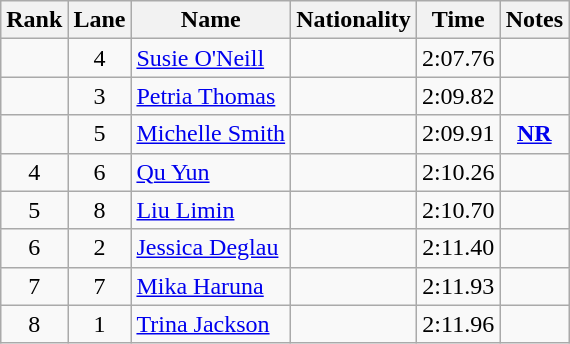<table class="wikitable sortable" style="text-align:center">
<tr>
<th>Rank</th>
<th>Lane</th>
<th>Name</th>
<th>Nationality</th>
<th>Time</th>
<th>Notes</th>
</tr>
<tr>
<td></td>
<td>4</td>
<td align=left><a href='#'>Susie O'Neill</a></td>
<td align=left></td>
<td>2:07.76</td>
<td></td>
</tr>
<tr>
<td></td>
<td>3</td>
<td align=left><a href='#'>Petria Thomas</a></td>
<td align=left></td>
<td>2:09.82</td>
<td></td>
</tr>
<tr>
<td></td>
<td>5</td>
<td align=left><a href='#'>Michelle Smith</a></td>
<td align=left></td>
<td>2:09.91</td>
<td><strong><a href='#'>NR</a></strong></td>
</tr>
<tr>
<td>4</td>
<td>6</td>
<td align=left><a href='#'>Qu Yun</a></td>
<td align=left></td>
<td>2:10.26</td>
<td></td>
</tr>
<tr>
<td>5</td>
<td>8</td>
<td align=left><a href='#'>Liu Limin</a></td>
<td align=left></td>
<td>2:10.70</td>
<td></td>
</tr>
<tr>
<td>6</td>
<td>2</td>
<td align=left><a href='#'>Jessica Deglau</a></td>
<td align=left></td>
<td>2:11.40</td>
<td></td>
</tr>
<tr>
<td>7</td>
<td>7</td>
<td align=left><a href='#'>Mika Haruna</a></td>
<td align=left></td>
<td>2:11.93</td>
<td></td>
</tr>
<tr>
<td>8</td>
<td>1</td>
<td align=left><a href='#'>Trina Jackson</a></td>
<td align=left></td>
<td>2:11.96</td>
<td></td>
</tr>
</table>
